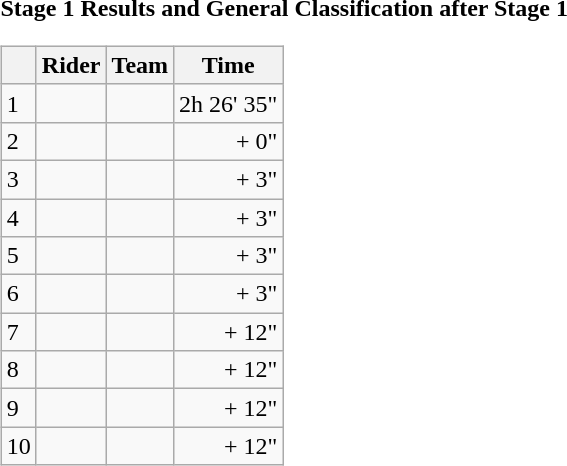<table>
<tr>
<td><strong>Stage 1 Results and General Classification after Stage 1</strong><br><table class="wikitable">
<tr>
<th></th>
<th>Rider</th>
<th>Team</th>
<th>Time</th>
</tr>
<tr>
<td>1</td>
<td> </td>
<td></td>
<td style="text-align:right;">2h 26' 35"</td>
</tr>
<tr>
<td>2</td>
<td></td>
<td></td>
<td style="text-align:right;">+ 0"</td>
</tr>
<tr>
<td>3</td>
<td></td>
<td></td>
<td style="text-align:right;">+ 3"</td>
</tr>
<tr>
<td>4</td>
<td></td>
<td></td>
<td style="text-align:right;">+ 3"</td>
</tr>
<tr>
<td>5</td>
<td></td>
<td></td>
<td style="text-align:right;">+ 3"</td>
</tr>
<tr>
<td>6</td>
<td></td>
<td></td>
<td style="text-align:right;">+ 3"</td>
</tr>
<tr>
<td>7</td>
<td></td>
<td></td>
<td style="text-align:right;">+ 12"</td>
</tr>
<tr>
<td>8</td>
<td></td>
<td></td>
<td style="text-align:right;">+ 12"</td>
</tr>
<tr>
<td>9</td>
<td></td>
<td></td>
<td style="text-align:right;">+ 12"</td>
</tr>
<tr>
<td>10</td>
<td></td>
<td></td>
<td style="text-align:right;">+ 12"</td>
</tr>
</table>
</td>
</tr>
</table>
